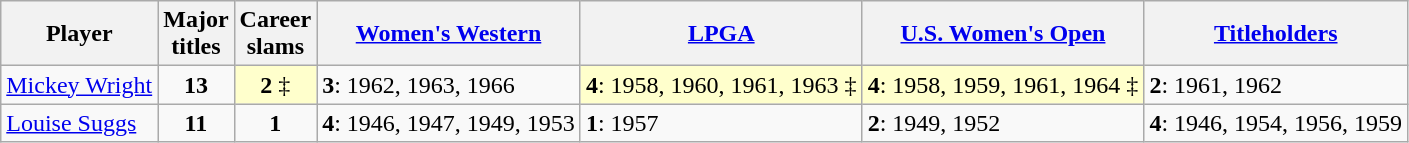<table class="wikitable">
<tr>
<th>Player</th>
<th>Major<br>titles</th>
<th>Career<br>slams</th>
<th><a href='#'>Women's Western</a></th>
<th><a href='#'>LPGA</a></th>
<th><a href='#'>U.S. Women's Open</a></th>
<th><a href='#'>Titleholders</a></th>
</tr>
<tr>
<td> <a href='#'>Mickey Wright</a></td>
<td align=center><strong>13</strong></td>
<td align=center style="background:#FFFFCC;"><strong>2</strong> ‡</td>
<td><strong>3</strong>: 1962, 1963, 1966</td>
<td align=center style="background:#FFFFCC;"><strong>4</strong>: 1958, 1960, 1961, 1963 ‡</td>
<td align=center style="background:#FFFFCC;"><strong>4</strong>: 1958, 1959, 1961, 1964 ‡</td>
<td><strong>2</strong>: 1961, 1962</td>
</tr>
<tr>
<td> <a href='#'>Louise Suggs</a></td>
<td align=center><strong>11</strong></td>
<td align=center><strong>1</strong></td>
<td><strong>4</strong>: 1946, 1947, 1949, 1953</td>
<td><strong>1</strong>: 1957</td>
<td><strong>2</strong>: 1949, 1952</td>
<td><strong>4</strong>: 1946, 1954, 1956, 1959</td>
</tr>
</table>
